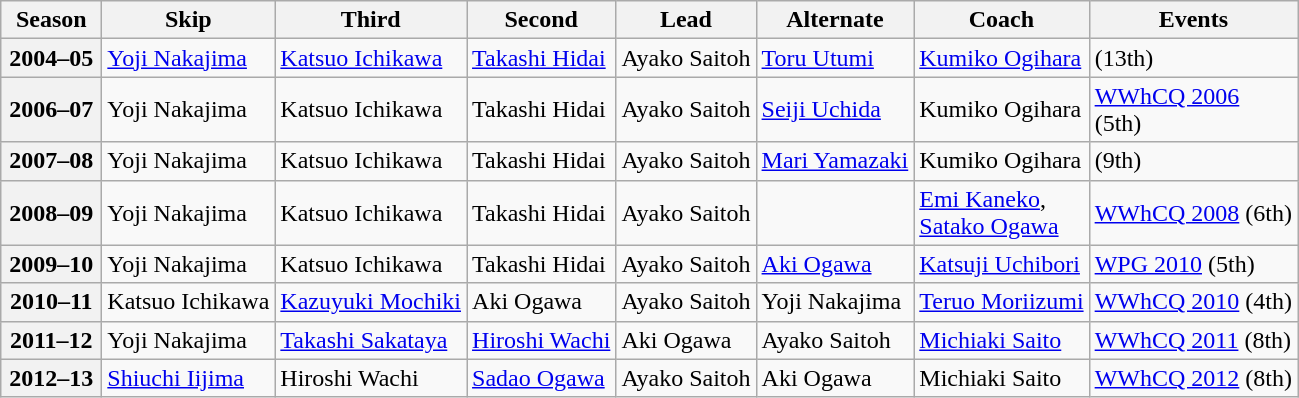<table class="wikitable">
<tr>
<th scope="col" width=60>Season</th>
<th scope="col">Skip</th>
<th scope="col">Third</th>
<th scope="col">Second</th>
<th scope="col">Lead</th>
<th scope="col">Alternate</th>
<th scope="col">Coach</th>
<th scope="col">Events</th>
</tr>
<tr>
<th scope="row">2004–05</th>
<td><a href='#'>Yoji Nakajima</a></td>
<td><a href='#'>Katsuo Ichikawa</a></td>
<td><a href='#'>Takashi Hidai</a></td>
<td>Ayako Saitoh</td>
<td><a href='#'>Toru Utumi</a></td>
<td><a href='#'>Kumiko Ogihara</a></td>
<td> (13th)</td>
</tr>
<tr>
<th scope="row">2006–07</th>
<td>Yoji Nakajima</td>
<td>Katsuo Ichikawa</td>
<td>Takashi Hidai</td>
<td>Ayako Saitoh</td>
<td><a href='#'>Seiji Uchida</a></td>
<td>Kumiko Ogihara</td>
<td><a href='#'>WWhCQ 2006</a> <br> (5th)</td>
</tr>
<tr>
<th scope="row">2007–08</th>
<td>Yoji Nakajima</td>
<td>Katsuo Ichikawa</td>
<td>Takashi Hidai</td>
<td>Ayako Saitoh</td>
<td><a href='#'>Mari Yamazaki</a></td>
<td>Kumiko Ogihara</td>
<td> (9th)</td>
</tr>
<tr>
<th scope="row">2008–09</th>
<td>Yoji Nakajima</td>
<td>Katsuo Ichikawa</td>
<td>Takashi Hidai</td>
<td>Ayako Saitoh</td>
<td></td>
<td><a href='#'>Emi Kaneko</a>,<br><a href='#'>Satako Ogawa</a></td>
<td><a href='#'>WWhCQ 2008</a> (6th)</td>
</tr>
<tr>
<th scope="row">2009–10</th>
<td>Yoji Nakajima</td>
<td>Katsuo Ichikawa</td>
<td>Takashi Hidai</td>
<td>Ayako Saitoh</td>
<td><a href='#'>Aki Ogawa</a></td>
<td><a href='#'>Katsuji Uchibori</a></td>
<td><a href='#'>WPG 2010</a> (5th)</td>
</tr>
<tr>
<th scope="row">2010–11</th>
<td>Katsuo Ichikawa</td>
<td><a href='#'>Kazuyuki Mochiki</a></td>
<td>Aki Ogawa</td>
<td>Ayako Saitoh</td>
<td>Yoji Nakajima</td>
<td><a href='#'>Teruo Moriizumi</a></td>
<td><a href='#'>WWhCQ 2010</a> (4th)</td>
</tr>
<tr>
<th scope="row">2011–12</th>
<td>Yoji Nakajima</td>
<td><a href='#'>Takashi Sakataya</a></td>
<td><a href='#'>Hiroshi Wachi</a></td>
<td>Aki Ogawa</td>
<td>Ayako Saitoh</td>
<td><a href='#'>Michiaki Saito</a></td>
<td><a href='#'>WWhCQ 2011</a> (8th)</td>
</tr>
<tr>
<th scope="row">2012–13</th>
<td><a href='#'>Shiuchi Iijima</a></td>
<td>Hiroshi Wachi</td>
<td><a href='#'>Sadao Ogawa</a></td>
<td>Ayako Saitoh</td>
<td>Aki Ogawa</td>
<td>Michiaki Saito</td>
<td><a href='#'>WWhCQ 2012</a> (8th)</td>
</tr>
</table>
